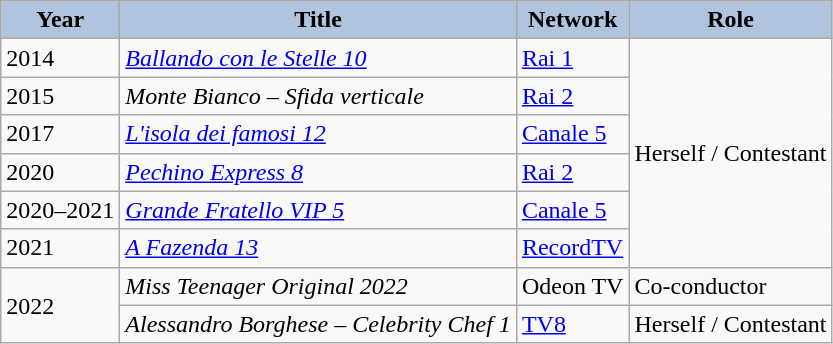<table class="wikitable">
<tr>
<th style="background:#B0C4DE;">Year</th>
<th style="background:#B0C4DE;">Title</th>
<th style="background:#B0C4DE;">Network</th>
<th style="background:#B0C4DE;">Role</th>
</tr>
<tr>
<td>2014</td>
<td><em><a href='#'>Ballando con le Stelle 10</a></em></td>
<td><a href='#'>Rai 1</a></td>
<td rowspan="6">Herself / Contestant</td>
</tr>
<tr>
<td>2015</td>
<td><em>Monte Bianco – Sfida verticale</em></td>
<td><a href='#'>Rai 2</a></td>
</tr>
<tr>
<td>2017</td>
<td><em><a href='#'>L'isola dei famosi 12</a></em></td>
<td><a href='#'>Canale 5</a></td>
</tr>
<tr>
<td>2020</td>
<td><em><a href='#'>Pechino Express 8</a></em></td>
<td><a href='#'>Rai 2</a></td>
</tr>
<tr>
<td>2020–2021</td>
<td><em><a href='#'>Grande Fratello VIP 5</a></em></td>
<td><a href='#'>Canale 5</a></td>
</tr>
<tr>
<td>2021</td>
<td><em><a href='#'>A Fazenda 13</a></em></td>
<td><a href='#'>RecordTV</a></td>
</tr>
<tr>
<td rowspan="2">2022</td>
<td><em>Miss Teenager Original 2022</em></td>
<td>Odeon TV</td>
<td>Co-conductor</td>
</tr>
<tr>
<td><em>Alessandro Borghese – Celebrity Chef 1</em></td>
<td><a href='#'>TV8</a></td>
<td>Herself / Contestant</td>
</tr>
</table>
